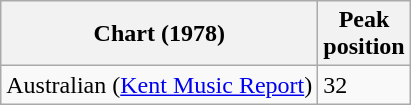<table class="wikitable sortable plainrowheaders">
<tr>
<th scope="col">Chart (1978)</th>
<th scope="col">Peak<br>position</th>
</tr>
<tr>
<td>Australian (<a href='#'>Kent Music Report</a>)</td>
<td>32</td>
</tr>
</table>
